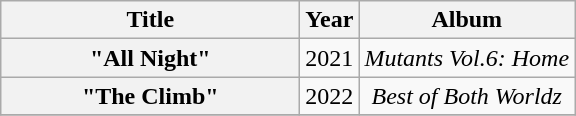<table class="wikitable plainrowheaders" style="text-align:center;" border="1">
<tr>
<th scope="col" style="width:12em;">Title</th>
<th scope="col">Year</th>
<th scope="col">Album</th>
</tr>
<tr>
<th scope="row">"All Night"<br></th>
<td>2021</td>
<td><em>Mutants Vol.6: Home</em></td>
</tr>
<tr>
<th scope="row">"The Climb"<br></th>
<td>2022</td>
<td><em>Best of Both Worldz</em></td>
</tr>
<tr>
</tr>
</table>
